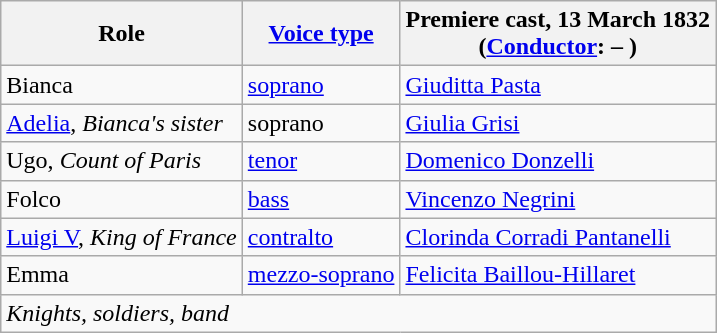<table class="wikitable">
<tr>
<th>Role</th>
<th><a href='#'>Voice type</a></th>
<th>Premiere cast, 13 March 1832<br>(<a href='#'>Conductor</a>: – )</th>
</tr>
<tr>
<td>Bianca</td>
<td><a href='#'>soprano</a></td>
<td><a href='#'>Giuditta Pasta</a></td>
</tr>
<tr>
<td><a href='#'>Adelia</a>, <em>Bianca's sister</em></td>
<td>soprano</td>
<td><a href='#'>Giulia Grisi</a></td>
</tr>
<tr>
<td>Ugo, <em>Count of Paris</em></td>
<td><a href='#'>tenor</a></td>
<td><a href='#'>Domenico Donzelli</a></td>
</tr>
<tr>
<td>Folco</td>
<td><a href='#'>bass</a></td>
<td><a href='#'>Vincenzo Negrini</a></td>
</tr>
<tr>
<td><a href='#'>Luigi V</a>, <em>King of France</em></td>
<td><a href='#'>contralto</a></td>
<td><a href='#'>Clorinda Corradi Pantanelli</a></td>
</tr>
<tr>
<td>Emma</td>
<td><a href='#'>mezzo-soprano</a></td>
<td><a href='#'>Felicita Baillou-Hillaret</a></td>
</tr>
<tr>
<td colspan="3"><em>Knights, soldiers, band</em></td>
</tr>
</table>
